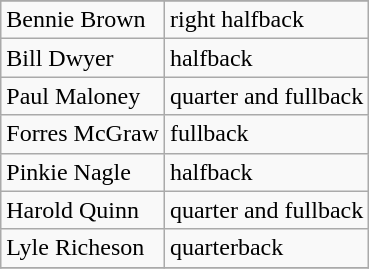<table class="wikitable">
<tr>
</tr>
<tr>
<td>Bennie Brown</td>
<td>right halfback</td>
</tr>
<tr>
<td>Bill Dwyer</td>
<td>halfback</td>
</tr>
<tr>
<td>Paul Maloney</td>
<td>quarter and fullback</td>
</tr>
<tr>
<td>Forres McGraw</td>
<td>fullback</td>
</tr>
<tr>
<td>Pinkie Nagle</td>
<td>halfback</td>
</tr>
<tr>
<td>Harold Quinn</td>
<td>quarter and fullback</td>
</tr>
<tr>
<td>Lyle Richeson</td>
<td>quarterback</td>
</tr>
<tr>
</tr>
</table>
